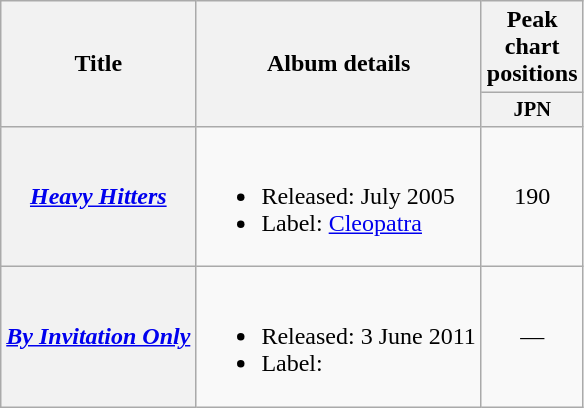<table class="wikitable plainrowheaders">
<tr>
<th scope="col" rowspan="2">Title</th>
<th scope="col" rowspan="2">Album details</th>
<th colspan="1">Peak chart positions</th>
</tr>
<tr>
<th style="width:4em;font-size:85%">JPN<br></th>
</tr>
<tr>
<th scope="row"><em><a href='#'>Heavy Hitters</a></em></th>
<td><br><ul><li>Released: July 2005</li><li>Label: <a href='#'>Cleopatra</a></li></ul></td>
<td align="center">190</td>
</tr>
<tr>
<th scope="row"><em><a href='#'>By Invitation Only</a></em></th>
<td><br><ul><li>Released: 3 June 2011</li><li>Label:</li></ul></td>
<td align="center">—</td>
</tr>
</table>
